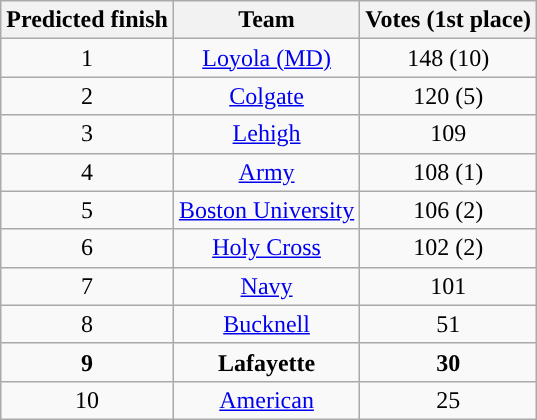<table class="wikitable" border="1">
<tr align=center>
<th>Predicted finish</th>
<th>Team</th>
<th>Votes (1st place)</th>
</tr>
<tr align="center">
<td>1</td>
<td><a href='#'>Loyola (MD)</a></td>
<td>148 (10)</td>
</tr>
<tr align="center">
<td>2</td>
<td><a href='#'>Colgate</a></td>
<td>120 (5)</td>
</tr>
<tr align="center">
<td>3</td>
<td><a href='#'>Lehigh</a></td>
<td>109</td>
</tr>
<tr align="center">
<td>4</td>
<td><a href='#'>Army</a></td>
<td>108 (1)</td>
</tr>
<tr align="center">
<td>5</td>
<td><a href='#'>Boston University</a></td>
<td>106 (2)</td>
</tr>
<tr align="center">
<td>6</td>
<td><a href='#'>Holy Cross</a></td>
<td>102 (2)</td>
</tr>
<tr align="center">
<td>7</td>
<td><a href='#'>Navy</a></td>
<td>101</td>
</tr>
<tr align="center">
<td>8</td>
<td><a href='#'>Bucknell</a></td>
<td>51</td>
</tr>
<tr align="center">
<td><strong>9</strong></td>
<td><strong>Lafayette</strong></td>
<td><strong>30</strong></td>
</tr>
<tr align="center">
<td>10</td>
<td><a href='#'>American</a></td>
<td>25</td>
</tr>
</table>
